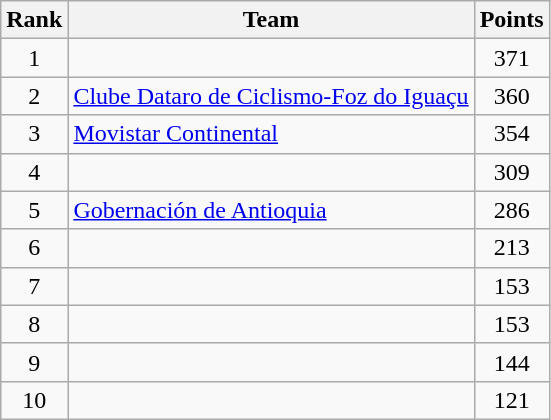<table class="wikitable sortable">
<tr>
<th>Rank</th>
<th>Team</th>
<th>Points</th>
</tr>
<tr>
<td align=center>1</td>
<td></td>
<td align=center>371</td>
</tr>
<tr>
<td align=center>2</td>
<td><a href='#'>Clube Dataro de Ciclismo-Foz do Iguaçu</a></td>
<td align=center>360</td>
</tr>
<tr>
<td align=center>3</td>
<td><a href='#'>Movistar Continental</a></td>
<td align=center>354</td>
</tr>
<tr>
<td align=center>4</td>
<td></td>
<td align=center>309</td>
</tr>
<tr>
<td align=center>5</td>
<td><a href='#'>Gobernación de Antioquia</a></td>
<td align=center>286</td>
</tr>
<tr>
<td align=center>6</td>
<td></td>
<td align=center>213</td>
</tr>
<tr>
<td align=center>7</td>
<td></td>
<td align=center>153</td>
</tr>
<tr>
<td align=center>8</td>
<td></td>
<td align=center>153</td>
</tr>
<tr>
<td align=center>9</td>
<td></td>
<td align=center>144</td>
</tr>
<tr>
<td align=center>10</td>
<td></td>
<td align=center>121</td>
</tr>
</table>
